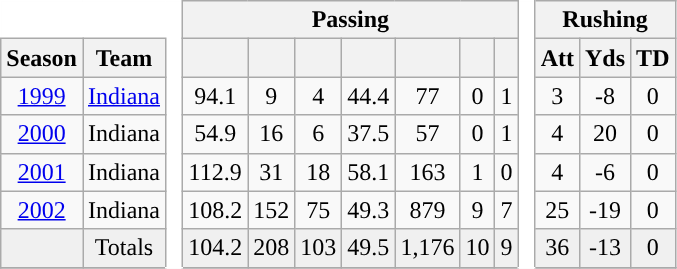<table class="wikitable" style="text-align:center">
<tr>
<th colspan=2 style="background:#fff; border-color:#fff #fff #aaa #fff"> </th>
<th rowspan=99 style="background:#fff; border-color:#fff #aaa"> </th>
<th colspan=7>Passing</th>
<th rowspan=99 style="background:#fff; border-color:#fff #aaa"> </th>
<th colspan=3>Rushing</th>
</tr>
<tr>
<th>Season</th>
<th>Team</th>
<th></th>
<th></th>
<th></th>
<th></th>
<th></th>
<th></th>
<th></th>
<th align="center">Att</th>
<th>Yds</th>
<th>TD</th>
</tr>
<tr>
<td><a href='#'>1999</a></td>
<td><a href='#'>Indiana</a></td>
<td>94.1</td>
<td>9</td>
<td>4</td>
<td>44.4</td>
<td>77</td>
<td>0</td>
<td>1</td>
<td>3</td>
<td>-8</td>
<td>0</td>
</tr>
<tr>
<td><a href='#'>2000</a></td>
<td>Indiana</td>
<td>54.9</td>
<td>16</td>
<td>6</td>
<td>37.5</td>
<td>57</td>
<td>0</td>
<td>1</td>
<td>4</td>
<td>20</td>
<td>0</td>
</tr>
<tr>
<td><a href='#'>2001</a></td>
<td>Indiana</td>
<td>112.9</td>
<td>31</td>
<td>18</td>
<td>58.1</td>
<td>163</td>
<td>1</td>
<td>0</td>
<td>4</td>
<td>-6</td>
<td>0</td>
</tr>
<tr>
<td><a href='#'>2002</a></td>
<td>Indiana</td>
<td>108.2</td>
<td>152</td>
<td>75</td>
<td>49.3</td>
<td>879</td>
<td>9</td>
<td>7</td>
<td>25</td>
<td>-19</td>
<td>0</td>
</tr>
<tr style="background:#f0f0f0;">
<td></td>
<td>Totals</td>
<td>104.2</td>
<td>208</td>
<td>103</td>
<td>49.5</td>
<td>1,176</td>
<td>10</td>
<td>9</td>
<td>36</td>
<td>-13</td>
<td>0</td>
</tr>
<tr>
</tr>
</table>
